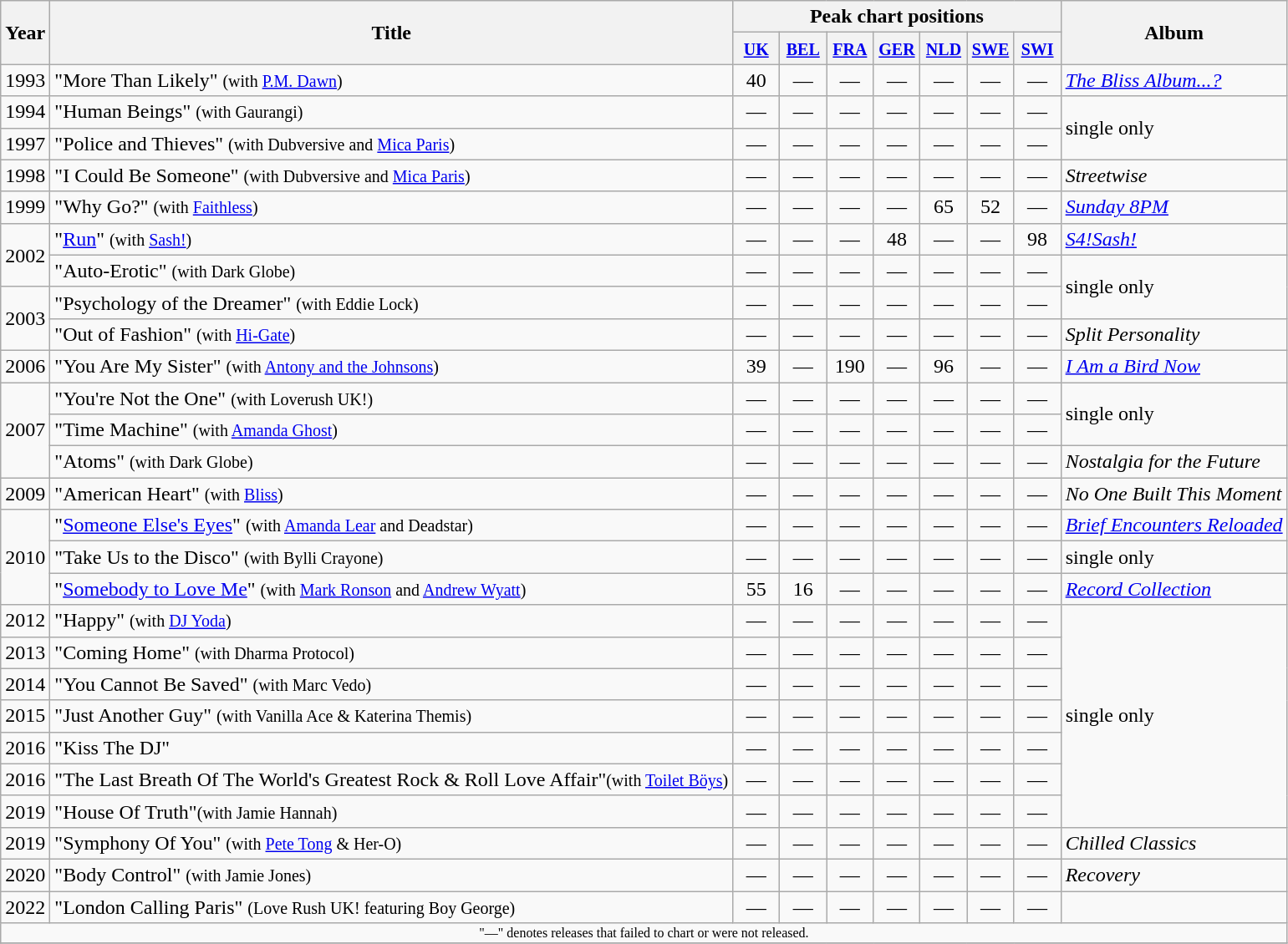<table class="wikitable">
<tr>
<th rowspan="2">Year</th>
<th rowspan="2">Title</th>
<th colspan="7">Peak chart positions</th>
<th rowspan="2">Album</th>
</tr>
<tr>
<th width="30"><small><a href='#'>UK</a></small><br></th>
<th width="30"><small><a href='#'>BEL</a></small><br></th>
<th width="30"><small><a href='#'>FRA</a></small><br></th>
<th width="30"><small><a href='#'>GER</a></small><br></th>
<th width="30"><small><a href='#'>NLD</a></small><br></th>
<th width="30"><small><a href='#'>SWE</a></small><br></th>
<th width="30"><small><a href='#'>SWI</a></small><br></th>
</tr>
<tr>
<td>1993</td>
<td align="left">"More Than Likely" <small>(with <a href='#'>P.M. Dawn</a>)</small></td>
<td align="center">40</td>
<td align="center">—</td>
<td align="center">—</td>
<td align="center">—</td>
<td align="center">—</td>
<td align="center">—</td>
<td align="center">—</td>
<td align="left"><em><a href='#'>The Bliss Album...?</a></em></td>
</tr>
<tr>
<td>1994</td>
<td align="left">"Human Beings" <small>(with Gaurangi)</small></td>
<td align="center">—</td>
<td align="center">—</td>
<td align="center">—</td>
<td align="center">—</td>
<td align="center">—</td>
<td align="center">—</td>
<td align="center">—</td>
<td align="left" rowspan="2">single only</td>
</tr>
<tr>
<td>1997</td>
<td align="left">"Police and Thieves" <small>(with Dubversive and <a href='#'>Mica Paris</a>)</small></td>
<td align="center">—</td>
<td align="center">—</td>
<td align="center">—</td>
<td align="center">—</td>
<td align="center">—</td>
<td align="center">—</td>
<td align="center">—</td>
</tr>
<tr>
<td>1998</td>
<td align="left">"I Could Be Someone" <small>(with Dubversive and <a href='#'>Mica Paris</a>)</small></td>
<td align="center">—</td>
<td align="center">—</td>
<td align="center">—</td>
<td align="center">—</td>
<td align="center">—</td>
<td align="center">—</td>
<td align="center">—</td>
<td align="left"><em>Streetwise</em></td>
</tr>
<tr>
<td>1999</td>
<td align="left">"Why Go?" <small>(with <a href='#'>Faithless</a>)</small></td>
<td align="center">—</td>
<td align="center">—</td>
<td align="center">—</td>
<td align="center">—</td>
<td align="center">65</td>
<td align="center">52</td>
<td align="center">—</td>
<td align="left"><em><a href='#'>Sunday 8PM</a></em></td>
</tr>
<tr>
<td rowspan="2">2002</td>
<td align="left">"<a href='#'>Run</a>" <small>(with <a href='#'>Sash!</a>)</small></td>
<td align="center">—</td>
<td align="center">—</td>
<td align="center">—</td>
<td align="center">48</td>
<td align="center">—</td>
<td align="center">—</td>
<td align="center">98</td>
<td align="left"><em><a href='#'>S4!Sash!</a></em></td>
</tr>
<tr>
<td align="left">"Auto-Erotic" <small>(with Dark Globe)</small></td>
<td align="center">—</td>
<td align="center">—</td>
<td align="center">—</td>
<td align="center">—</td>
<td align="center">—</td>
<td align="center">—</td>
<td align="center">—</td>
<td align="left" rowspan="2">single only</td>
</tr>
<tr>
<td rowspan="2">2003</td>
<td align="left">"Psychology of the Dreamer" <small>(with Eddie Lock)</small></td>
<td align="center">—</td>
<td align="center">—</td>
<td align="center">—</td>
<td align="center">—</td>
<td align="center">—</td>
<td align="center">—</td>
<td align="center">—</td>
</tr>
<tr>
<td align="left">"Out of Fashion" <small>(with <a href='#'>Hi-Gate</a>)</small></td>
<td align="center">—</td>
<td align="center">—</td>
<td align="center">—</td>
<td align="center">—</td>
<td align="center">—</td>
<td align="center">—</td>
<td align="center">—</td>
<td align="left"><em>Split Personality</em></td>
</tr>
<tr>
<td>2006</td>
<td align="left">"You Are My Sister" <small>(with <a href='#'>Antony and the Johnsons</a>)</small></td>
<td align="center">39</td>
<td align="center">—</td>
<td align="center">190</td>
<td align="center">—</td>
<td align="center">96</td>
<td align="center">—</td>
<td align="center">—</td>
<td align="left"><em><a href='#'>I Am a Bird Now</a></em></td>
</tr>
<tr>
<td rowspan="3">2007</td>
<td align="left">"You're Not the One" <small>(with Loverush UK!)</small></td>
<td align="center">—</td>
<td align="center">—</td>
<td align="center">—</td>
<td align="center">—</td>
<td align="center">—</td>
<td align="center">—</td>
<td align="center">—</td>
<td align="left" rowspan="2">single only</td>
</tr>
<tr>
<td align="left">"Time Machine" <small>(with <a href='#'>Amanda Ghost</a>)</small></td>
<td align="center">—</td>
<td align="center">—</td>
<td align="center">—</td>
<td align="center">—</td>
<td align="center">—</td>
<td align="center">—</td>
<td align="center">—</td>
</tr>
<tr>
<td align="left">"Atoms" <small>(with Dark Globe)</small></td>
<td align="center">—</td>
<td align="center">—</td>
<td align="center">—</td>
<td align="center">—</td>
<td align="center">—</td>
<td align="center">—</td>
<td align="center">—</td>
<td align="left"><em>Nostalgia for the Future</em></td>
</tr>
<tr>
<td>2009</td>
<td align="left">"American Heart" <small>(with <a href='#'>Bliss</a>)</small></td>
<td align="center">—</td>
<td align="center">—</td>
<td align="center">—</td>
<td align="center">—</td>
<td align="center">—</td>
<td align="center">—</td>
<td align="center">—</td>
<td align="left"><em>No One Built This Moment</em></td>
</tr>
<tr>
<td rowspan="3">2010</td>
<td align="left">"<a href='#'>Someone Else's Eyes</a>" <small>(with <a href='#'>Amanda Lear</a> and Deadstar)</small></td>
<td align="center">—</td>
<td align="center">—</td>
<td align="center">—</td>
<td align="center">—</td>
<td align="center">—</td>
<td align="center">—</td>
<td align="center">—</td>
<td align="left"><em><a href='#'>Brief Encounters Reloaded</a></em></td>
</tr>
<tr>
<td align="left">"Take Us to the Disco" <small>(with Bylli Crayone)</small></td>
<td align="center">—</td>
<td align="center">—</td>
<td align="center">—</td>
<td align="center">—</td>
<td align="center">—</td>
<td align="center">—</td>
<td align="center">—</td>
<td align="left">single only</td>
</tr>
<tr>
<td align="left">"<a href='#'>Somebody to Love Me</a>" <small>(with <a href='#'>Mark Ronson</a> and <a href='#'>Andrew Wyatt</a>)</small></td>
<td align="center">55</td>
<td align="center">16</td>
<td align="center">—</td>
<td align="center">—</td>
<td align="center">—</td>
<td align="center">—</td>
<td align="center">—</td>
<td align="left"><em><a href='#'>Record Collection</a></em></td>
</tr>
<tr>
<td>2012</td>
<td align="left">"Happy" <small>(with <a href='#'>DJ Yoda</a>)</small></td>
<td align="center">—</td>
<td align="center">—</td>
<td align="center">—</td>
<td align="center">—</td>
<td align="center">—</td>
<td align="center">—</td>
<td align="center">—</td>
<td align="left" rowspan="7">single only</td>
</tr>
<tr>
<td>2013</td>
<td align="left">"Coming Home" <small>(with Dharma Protocol)</small></td>
<td align="center">—</td>
<td align="center">—</td>
<td align="center">—</td>
<td align="center">—</td>
<td align="center">—</td>
<td align="center">—</td>
<td align="center">—</td>
</tr>
<tr>
<td>2014</td>
<td align="left">"You Cannot Be Saved" <small>(with Marc Vedo)</small></td>
<td align="center">—</td>
<td align="center">—</td>
<td align="center">—</td>
<td align="center">—</td>
<td align="center">—</td>
<td align="center">—</td>
<td align="center">—</td>
</tr>
<tr>
<td>2015</td>
<td align="left">"Just Another Guy" <small>(with Vanilla Ace & Katerina Themis)</small></td>
<td align="center">—</td>
<td align="center">—</td>
<td align="center">—</td>
<td align="center">—</td>
<td align="center">—</td>
<td align="center">—</td>
<td align="center">—</td>
</tr>
<tr>
<td>2016</td>
<td align="left">"Kiss The DJ"</td>
<td align="center">—</td>
<td align="center">—</td>
<td align="center">—</td>
<td align="center">—</td>
<td align="center">—</td>
<td align="center">—</td>
<td align="center">—</td>
</tr>
<tr>
<td>2016</td>
<td align="left">"The Last Breath Of The World's Greatest Rock & Roll Love Affair"<small>(with <a href='#'>Toilet Böys</a>)</small></td>
<td align="center">—</td>
<td align="center">—</td>
<td align="center">—</td>
<td align="center">—</td>
<td align="center">—</td>
<td align="center">—</td>
<td align="center">—</td>
</tr>
<tr>
<td>2019</td>
<td align="left">"House Of Truth"<small>(with Jamie Hannah)</small></td>
<td align="center">—</td>
<td align="center">—</td>
<td align="center">—</td>
<td align="center">—</td>
<td align="center">—</td>
<td align="center">—</td>
<td align="center">—</td>
</tr>
<tr>
<td>2019</td>
<td align="left">"Symphony Of You" <small>(with <a href='#'>Pete Tong</a> & Her-O)</small></td>
<td align="center">—</td>
<td align="center">—</td>
<td align="center">—</td>
<td align="center">—</td>
<td align="center">—</td>
<td align="center">—</td>
<td align="center">—</td>
<td align="left"><em>Chilled Classics</em></td>
</tr>
<tr>
<td>2020</td>
<td align="left">"Body Control" <small>(with Jamie Jones)</small></td>
<td align="center">—</td>
<td align="center">—</td>
<td align="center">—</td>
<td align="center">—</td>
<td align="center">—</td>
<td align="center">—</td>
<td align="center">—</td>
<td align="left"><em>Recovery</em></td>
</tr>
<tr>
<td>2022</td>
<td align="left">"London Calling Paris" <small>(Love Rush UK! featuring Boy George)</small></td>
<td align="center">—</td>
<td align="center">—</td>
<td align="center">—</td>
<td align="center">—</td>
<td align="center">—</td>
<td align="center">—</td>
<td align="center">—</td>
<td align="left"></td>
</tr>
<tr>
<td colspan="20" style="font-size: 8pt" align="center">"—" denotes releases that failed to chart or were not released.</td>
</tr>
<tr>
</tr>
</table>
